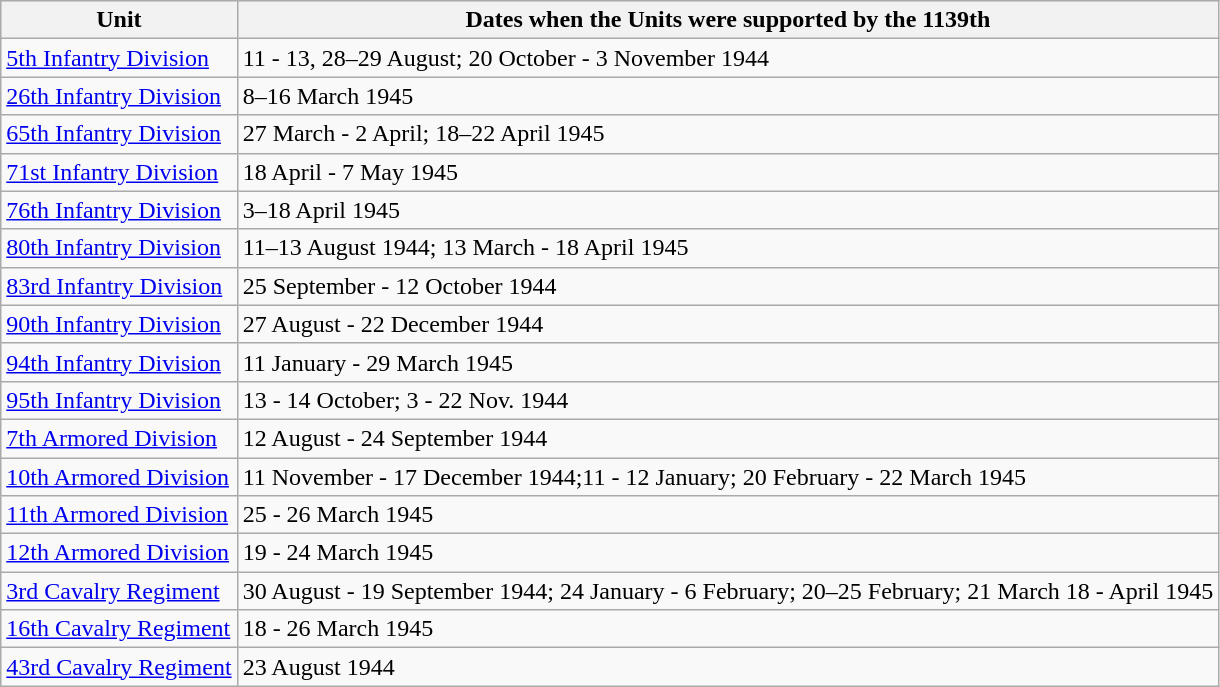<table class="wikitable nowraplinks">
<tr style="background:#efefef;">
<th>Unit</th>
<th>Dates when the Units were supported by the 1139th </th>
</tr>
<tr>
<td><a href='#'>5th Infantry Division</a></td>
<td>11 - 13, 28–29 August; 20 October - 3 November 1944</td>
</tr>
<tr>
<td><a href='#'>26th Infantry Division</a></td>
<td>8–16 March 1945</td>
</tr>
<tr>
<td><a href='#'>65th Infantry Division</a></td>
<td>27 March - 2 April; 18–22 April 1945</td>
</tr>
<tr>
<td><a href='#'>71st Infantry Division</a></td>
<td>18 April - 7 May 1945</td>
</tr>
<tr>
<td><a href='#'>76th Infantry Division</a></td>
<td>3–18 April 1945</td>
</tr>
<tr>
<td><a href='#'>80th Infantry Division</a></td>
<td>11–13 August 1944; 13 March - 18 April 1945</td>
</tr>
<tr>
<td><a href='#'>83rd Infantry Division</a></td>
<td>25 September - 12 October 1944</td>
</tr>
<tr>
<td><a href='#'>90th Infantry Division</a></td>
<td>27 August - 22 December 1944</td>
</tr>
<tr>
<td><a href='#'>94th Infantry Division</a></td>
<td>11 January - 29 March 1945</td>
</tr>
<tr>
<td><a href='#'>95th Infantry Division</a></td>
<td>13 - 14 October; 3 - 22 Nov. 1944</td>
</tr>
<tr>
<td><a href='#'>7th Armored Division</a></td>
<td>12 August - 24 September 1944</td>
</tr>
<tr>
<td><a href='#'>10th Armored Division</a></td>
<td>11 November - 17 December 1944;11 - 12 January; 20 February - 22 March 1945</td>
</tr>
<tr>
<td><a href='#'>11th Armored Division</a></td>
<td>25 - 26 March 1945</td>
</tr>
<tr>
<td><a href='#'>12th Armored Division</a></td>
<td>19 - 24 March 1945</td>
</tr>
<tr>
<td><a href='#'>3rd Cavalry Regiment</a></td>
<td>30 August - 19 September 1944; 24 January - 6 February; 20–25 February; 21 March 18 - April 1945</td>
</tr>
<tr>
<td><a href='#'>16th Cavalry Regiment</a></td>
<td>18 - 26 March 1945</td>
</tr>
<tr>
<td><a href='#'>43rd Cavalry Regiment</a></td>
<td>23 August 1944</td>
</tr>
</table>
